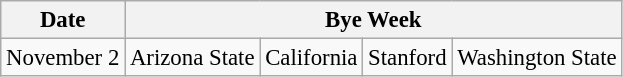<table class="wikitable" style="font-size:95%;">
<tr>
<th>Date</th>
<th colspan="4">Bye Week</th>
</tr>
<tr>
<td>November 2</td>
<td>Arizona State</td>
<td>California</td>
<td>Stanford</td>
<td>Washington State</td>
</tr>
</table>
